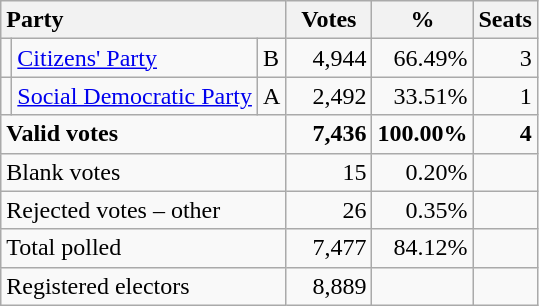<table class="wikitable" border="1" style="text-align:right;">
<tr>
<th style="text-align:left;" valign=bottom colspan=3>Party</th>
<th align=center valign=bottom width="50">Votes</th>
<th align=center valign=bottom width="50">%</th>
<th align=center>Seats</th>
</tr>
<tr>
<td></td>
<td align=left><a href='#'>Citizens' Party</a></td>
<td align=left>B</td>
<td>4,944</td>
<td>66.49%</td>
<td>3</td>
</tr>
<tr>
<td></td>
<td align=left><a href='#'>Social Democratic Party</a></td>
<td align=left>A</td>
<td>2,492</td>
<td>33.51%</td>
<td>1</td>
</tr>
<tr style="font-weight:bold">
<td align=left colspan=3>Valid votes</td>
<td>7,436</td>
<td>100.00%</td>
<td>4</td>
</tr>
<tr>
<td align=left colspan=3>Blank votes</td>
<td>15</td>
<td>0.20%</td>
<td></td>
</tr>
<tr>
<td align=left colspan=3>Rejected votes – other</td>
<td>26</td>
<td>0.35%</td>
<td></td>
</tr>
<tr>
<td align=left colspan=3>Total polled</td>
<td>7,477</td>
<td>84.12%</td>
<td></td>
</tr>
<tr>
<td align=left colspan=3>Registered electors</td>
<td>8,889</td>
<td></td>
<td></td>
</tr>
</table>
